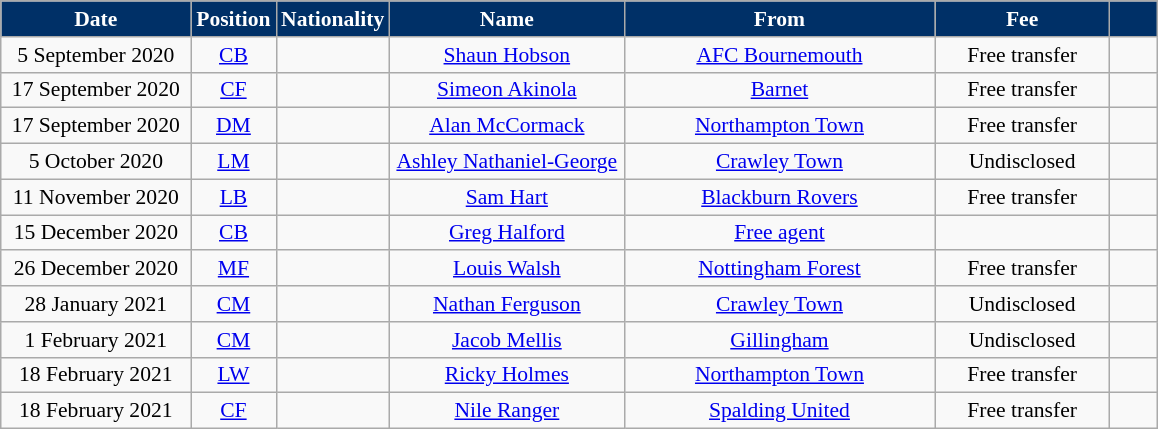<table class="wikitable"  style="text-align:center; font-size:90%; ">
<tr>
<th style="background:#003067;color:white; width:120px;">Date</th>
<th style="background:#003067;color:white; width:50px;">Position</th>
<th style="background:#003067;color:white; width:50px;">Nationality</th>
<th style="background:#003067;color:white; width:150px;">Name</th>
<th style="background:#003067;color:white; width:200px;">From</th>
<th style="background:#003067;color:white; width:110px;">Fee</th>
<th style="background:#003067;color:white; width:25px;"></th>
</tr>
<tr>
<td>5 September 2020</td>
<td><a href='#'>CB</a></td>
<td></td>
<td><a href='#'>Shaun Hobson</a></td>
<td> <a href='#'>AFC Bournemouth</a></td>
<td>Free transfer</td>
<td></td>
</tr>
<tr>
<td>17 September 2020</td>
<td><a href='#'>CF</a></td>
<td></td>
<td><a href='#'>Simeon Akinola</a></td>
<td> <a href='#'>Barnet</a></td>
<td>Free transfer</td>
<td></td>
</tr>
<tr>
<td>17 September 2020</td>
<td><a href='#'>DM</a></td>
<td></td>
<td><a href='#'>Alan McCormack</a></td>
<td> <a href='#'>Northampton Town</a></td>
<td>Free transfer</td>
<td></td>
</tr>
<tr>
<td>5 October 2020</td>
<td><a href='#'>LM</a></td>
<td></td>
<td><a href='#'>Ashley Nathaniel-George</a></td>
<td> <a href='#'>Crawley Town</a></td>
<td>Undisclosed</td>
<td></td>
</tr>
<tr>
<td>11 November 2020</td>
<td><a href='#'>LB</a></td>
<td></td>
<td><a href='#'>Sam Hart</a></td>
<td> <a href='#'>Blackburn Rovers</a></td>
<td>Free transfer</td>
<td></td>
</tr>
<tr>
<td>15 December 2020</td>
<td><a href='#'>CB</a></td>
<td></td>
<td><a href='#'>Greg Halford</a></td>
<td> <a href='#'>Free agent</a></td>
<td></td>
<td></td>
</tr>
<tr>
<td>26 December 2020</td>
<td><a href='#'>MF</a></td>
<td></td>
<td><a href='#'>Louis Walsh</a></td>
<td> <a href='#'>Nottingham Forest</a></td>
<td>Free transfer</td>
<td></td>
</tr>
<tr>
<td>28 January 2021</td>
<td><a href='#'>CM</a></td>
<td></td>
<td><a href='#'>Nathan Ferguson</a></td>
<td> <a href='#'>Crawley Town</a></td>
<td>Undisclosed</td>
<td></td>
</tr>
<tr>
<td>1 February 2021</td>
<td><a href='#'>CM</a></td>
<td></td>
<td><a href='#'>Jacob Mellis</a></td>
<td> <a href='#'>Gillingham</a></td>
<td>Undisclosed</td>
<td></td>
</tr>
<tr>
<td>18 February 2021</td>
<td><a href='#'>LW</a></td>
<td></td>
<td><a href='#'>Ricky Holmes</a></td>
<td> <a href='#'>Northampton Town</a></td>
<td>Free transfer</td>
<td></td>
</tr>
<tr>
<td>18 February 2021</td>
<td><a href='#'>CF</a></td>
<td></td>
<td><a href='#'>Nile Ranger</a></td>
<td> <a href='#'>Spalding United</a></td>
<td>Free transfer</td>
<td></td>
</tr>
</table>
